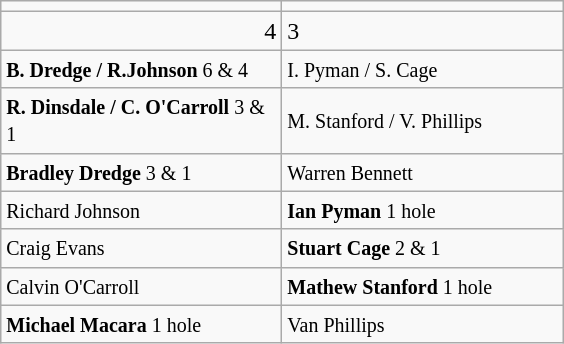<table class="wikitable">
<tr>
<td align="center" width="180"></td>
<td align="center" width="180"></td>
</tr>
<tr>
<td align="right">4</td>
<td>3</td>
</tr>
<tr>
<td><small><strong>B. Dredge / R.Johnson</strong> 6 & 4</small></td>
<td><small>I. Pyman / S. Cage</small></td>
</tr>
<tr>
<td><small><strong>R. Dinsdale / C. O'Carroll</strong> 3 & 1</small></td>
<td><small>M. Stanford / V. Phillips</small></td>
</tr>
<tr>
<td><small><strong>Bradley Dredge</strong> 3 & 1</small></td>
<td><small>Warren Bennett</small></td>
</tr>
<tr>
<td><small>Richard Johnson</small></td>
<td><small><strong>Ian Pyman</strong> 1 hole</small></td>
</tr>
<tr>
<td><small>Craig Evans</small></td>
<td><small><strong>Stuart Cage</strong> 2 & 1</small></td>
</tr>
<tr>
<td><small>Calvin O'Carroll</small></td>
<td><small><strong>Mathew Stanford</strong> 1 hole</small></td>
</tr>
<tr>
<td><small><strong>Michael Macara</strong> 1 hole</small></td>
<td><small>Van Phillips</small></td>
</tr>
</table>
